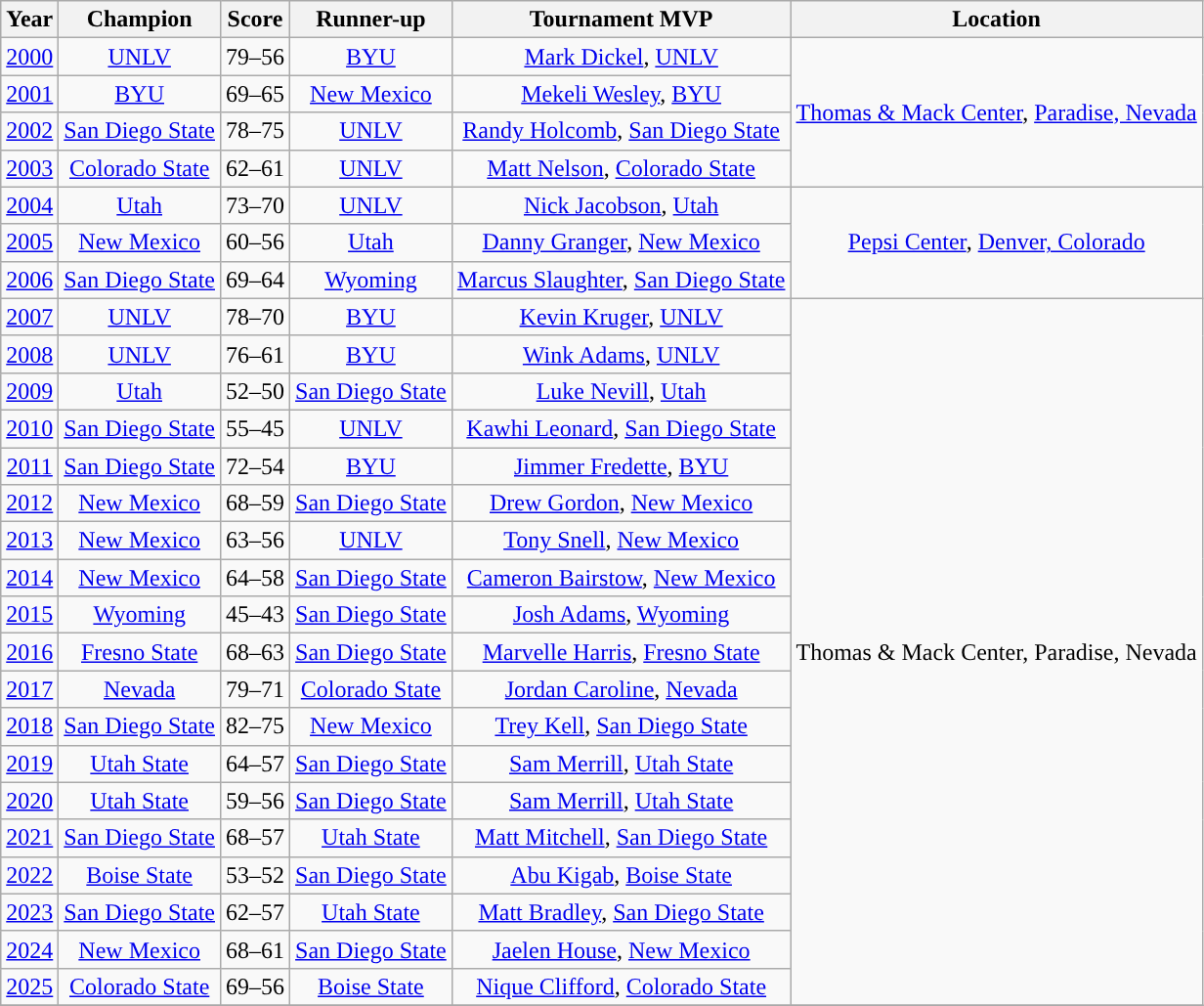<table class="wikitable sortable" style="text-align:center">
<tr>
<th width=px>Year</th>
<th width=px>Champion</th>
<th width=px>Score</th>
<th width=px>Runner-up</th>
<th width=px>Tournament MVP</th>
<th width=px>Location</th>
</tr>
<tr>
<td><a href='#'>2000</a></td>
<td><a href='#'>UNLV</a></td>
<td>79–56</td>
<td><a href='#'>BYU</a></td>
<td><a href='#'>Mark Dickel</a>, <a href='#'>UNLV</a></td>
<td rowspan=4><a href='#'>Thomas & Mack Center</a>, <a href='#'>Paradise, Nevada</a></td>
</tr>
<tr>
<td><a href='#'>2001</a></td>
<td><a href='#'>BYU</a></td>
<td>69–65</td>
<td><a href='#'>New Mexico</a></td>
<td><a href='#'>Mekeli Wesley</a>, <a href='#'>BYU</a></td>
</tr>
<tr>
<td><a href='#'>2002</a></td>
<td><a href='#'>San Diego State</a></td>
<td>78–75</td>
<td><a href='#'>UNLV</a></td>
<td><a href='#'>Randy Holcomb</a>, <a href='#'>San Diego State</a></td>
</tr>
<tr>
<td><a href='#'>2003</a></td>
<td><a href='#'>Colorado State</a></td>
<td>62–61</td>
<td><a href='#'>UNLV</a></td>
<td><a href='#'>Matt Nelson</a>, <a href='#'>Colorado State</a></td>
</tr>
<tr>
<td><a href='#'>2004</a></td>
<td><a href='#'>Utah</a></td>
<td>73–70</td>
<td><a href='#'>UNLV</a></td>
<td><a href='#'>Nick Jacobson</a>, <a href='#'>Utah</a></td>
<td rowspan=3><a href='#'>Pepsi Center</a>, <a href='#'>Denver, Colorado</a></td>
</tr>
<tr>
<td><a href='#'>2005</a></td>
<td><a href='#'>New Mexico</a></td>
<td>60–56</td>
<td><a href='#'>Utah</a></td>
<td><a href='#'>Danny Granger</a>, <a href='#'>New Mexico</a></td>
</tr>
<tr>
<td><a href='#'>2006</a></td>
<td><a href='#'>San Diego State</a></td>
<td>69–64</td>
<td><a href='#'>Wyoming</a></td>
<td><a href='#'>Marcus Slaughter</a>, <a href='#'>San Diego State</a></td>
</tr>
<tr>
<td><a href='#'>2007</a></td>
<td><a href='#'>UNLV</a></td>
<td>78–70</td>
<td><a href='#'>BYU</a></td>
<td><a href='#'>Kevin Kruger</a>, <a href='#'>UNLV</a></td>
<td rowspan="19">Thomas & Mack Center, Paradise, Nevada</td>
</tr>
<tr>
<td><a href='#'>2008</a></td>
<td><a href='#'>UNLV</a></td>
<td>76–61</td>
<td><a href='#'>BYU</a></td>
<td><a href='#'>Wink Adams</a>, <a href='#'>UNLV</a></td>
</tr>
<tr>
<td><a href='#'>2009</a></td>
<td><a href='#'>Utah</a></td>
<td>52–50</td>
<td><a href='#'>San Diego State</a></td>
<td><a href='#'>Luke Nevill</a>, <a href='#'>Utah</a></td>
</tr>
<tr>
<td><a href='#'>2010</a></td>
<td><a href='#'>San Diego State</a></td>
<td>55–45</td>
<td><a href='#'>UNLV</a></td>
<td><a href='#'>Kawhi Leonard</a>, <a href='#'>San Diego State</a></td>
</tr>
<tr>
<td><a href='#'>2011</a></td>
<td><a href='#'>San Diego State</a></td>
<td>72–54</td>
<td><a href='#'>BYU</a></td>
<td><a href='#'>Jimmer Fredette</a>, <a href='#'>BYU</a></td>
</tr>
<tr>
<td><a href='#'>2012</a></td>
<td><a href='#'>New Mexico</a></td>
<td>68–59</td>
<td><a href='#'>San Diego State</a></td>
<td><a href='#'>Drew Gordon</a>, <a href='#'>New Mexico</a></td>
</tr>
<tr>
<td><a href='#'>2013</a></td>
<td><a href='#'>New Mexico</a></td>
<td>63–56</td>
<td><a href='#'>UNLV</a></td>
<td><a href='#'>Tony Snell</a>, <a href='#'>New Mexico</a></td>
</tr>
<tr>
<td><a href='#'>2014</a></td>
<td><a href='#'>New Mexico</a></td>
<td>64–58</td>
<td><a href='#'>San Diego State</a></td>
<td><a href='#'>Cameron Bairstow</a>, <a href='#'>New Mexico</a></td>
</tr>
<tr>
<td><a href='#'>2015</a></td>
<td><a href='#'>Wyoming</a></td>
<td>45–43</td>
<td><a href='#'>San Diego State</a></td>
<td><a href='#'>Josh Adams</a>, <a href='#'>Wyoming</a></td>
</tr>
<tr>
<td><a href='#'>2016</a></td>
<td><a href='#'>Fresno State</a></td>
<td>68–63</td>
<td><a href='#'>San Diego State</a></td>
<td><a href='#'>Marvelle Harris</a>, <a href='#'>Fresno State</a></td>
</tr>
<tr>
<td><a href='#'>2017</a></td>
<td><a href='#'>Nevada</a></td>
<td>79–71</td>
<td><a href='#'>Colorado State</a></td>
<td><a href='#'>Jordan Caroline</a>, <a href='#'>Nevada</a></td>
</tr>
<tr>
<td><a href='#'>2018</a></td>
<td><a href='#'>San Diego State</a></td>
<td>82–75</td>
<td><a href='#'>New Mexico</a></td>
<td><a href='#'>Trey Kell</a>, <a href='#'>San Diego State</a></td>
</tr>
<tr>
<td><a href='#'>2019</a></td>
<td><a href='#'>Utah State</a></td>
<td>64–57</td>
<td><a href='#'>San Diego State</a></td>
<td><a href='#'>Sam Merrill</a>, <a href='#'>Utah State</a></td>
</tr>
<tr>
<td><a href='#'>2020</a></td>
<td><a href='#'>Utah State</a></td>
<td>59–56</td>
<td><a href='#'>San Diego State</a></td>
<td><a href='#'>Sam Merrill</a>, <a href='#'>Utah State</a></td>
</tr>
<tr>
<td><a href='#'>2021</a></td>
<td><a href='#'>San Diego State</a></td>
<td>68–57</td>
<td><a href='#'>Utah State</a></td>
<td><a href='#'>Matt Mitchell</a>, <a href='#'>San Diego State</a></td>
</tr>
<tr>
<td><a href='#'>2022</a></td>
<td><a href='#'>Boise State</a></td>
<td>53–52</td>
<td><a href='#'>San Diego State</a></td>
<td><a href='#'>Abu Kigab</a>, <a href='#'>Boise State</a></td>
</tr>
<tr>
<td><a href='#'>2023</a></td>
<td><a href='#'>San Diego State</a></td>
<td>62–57</td>
<td><a href='#'>Utah State</a></td>
<td><a href='#'>Matt Bradley</a>, <a href='#'>San Diego State</a></td>
</tr>
<tr>
<td><a href='#'>2024</a></td>
<td><a href='#'>New Mexico</a></td>
<td>68–61</td>
<td><a href='#'>San Diego State</a></td>
<td><a href='#'>Jaelen House</a>, <a href='#'>New Mexico</a></td>
</tr>
<tr>
<td><a href='#'>2025</a></td>
<td><a href='#'>Colorado State</a></td>
<td>69–56</td>
<td><a href='#'>Boise State</a></td>
<td><a href='#'>Nique Clifford</a>, <a href='#'>Colorado State</a></td>
</tr>
<tr>
</tr>
</table>
